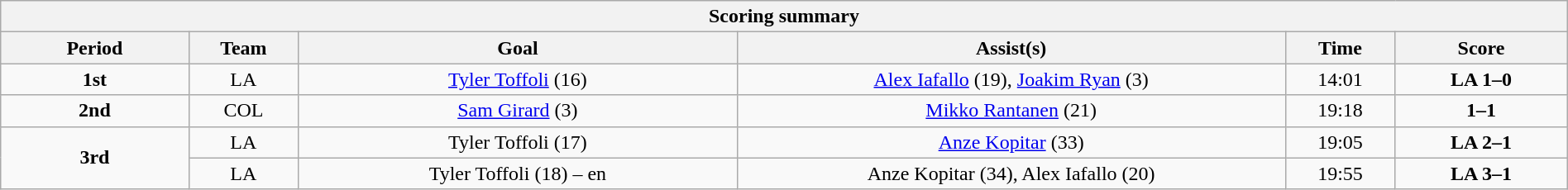<table style="width:100%;" class="wikitable">
<tr>
<th colspan=6>Scoring summary</th>
</tr>
<tr>
<th style="width:12%;">Period</th>
<th style="width:7%;">Team</th>
<th style="width:28%;">Goal</th>
<th style="width:35%;">Assist(s)</th>
<th style="width:7%;">Time</th>
<th style="width:11%;">Score</th>
</tr>
<tr style="text-align:center;">
<td style="text-align:center;"><strong>1st</strong></td>
<td align=center>LA</td>
<td><a href='#'>Tyler Toffoli</a> (16)</td>
<td><a href='#'>Alex Iafallo</a> (19), <a href='#'>Joakim Ryan</a> (3)</td>
<td align=center>14:01</td>
<td align=center><strong>LA 1–0</strong></td>
</tr>
<tr style="text-align:center;">
<td style="text-align:center;"><strong>2nd</strong></td>
<td align=center>COL</td>
<td><a href='#'>Sam Girard</a> (3)</td>
<td><a href='#'>Mikko Rantanen</a> (21)</td>
<td align=center>19:18</td>
<td align=center><strong>1–1</strong></td>
</tr>
<tr style="text-align:center;">
<td style="text-align:center;" rowspan="2"><strong>3rd</strong></td>
<td align=center>LA</td>
<td>Tyler Toffoli (17)</td>
<td><a href='#'>Anze Kopitar</a> (33)</td>
<td align=center>19:05</td>
<td align=center><strong>LA 2–1</strong></td>
</tr>
<tr style="text-align:center;">
<td align=center>LA</td>
<td>Tyler Toffoli (18) – en</td>
<td>Anze Kopitar (34), Alex Iafallo (20)</td>
<td align=center>19:55</td>
<td align=center><strong>LA 3–1</strong></td>
</tr>
</table>
